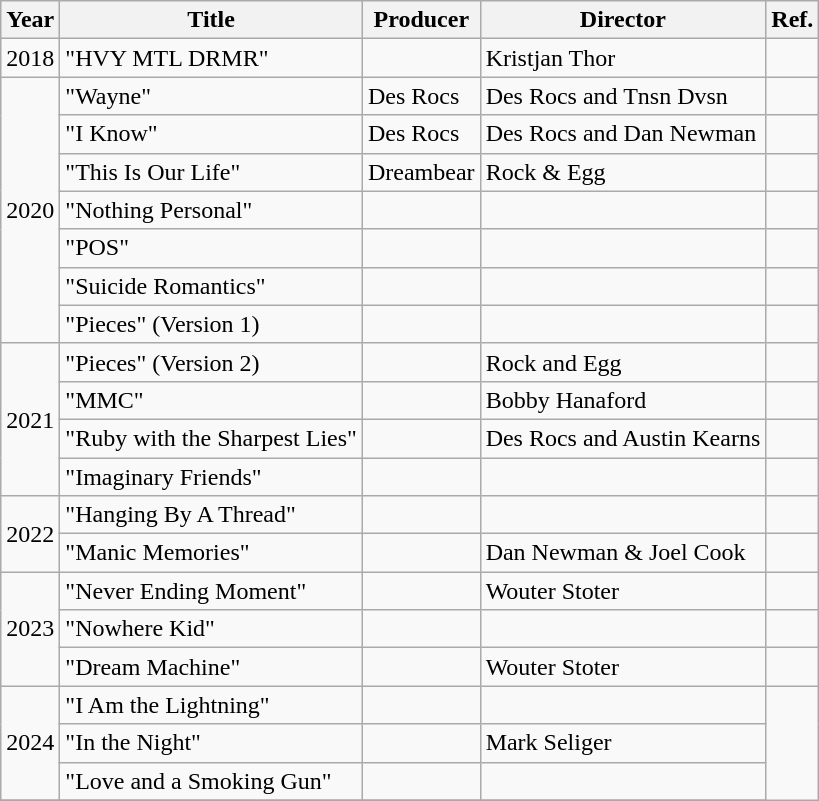<table class="wikitable">
<tr>
<th>Year</th>
<th>Title</th>
<th>Producer</th>
<th>Director</th>
<th>Ref.</th>
</tr>
<tr>
<td>2018</td>
<td>"HVY MTL DRMR"</td>
<td></td>
<td>Kristjan Thor</td>
<td align=center></td>
</tr>
<tr>
<td rowspan="7">2020</td>
<td>"Wayne"</td>
<td>Des Rocs</td>
<td>Des Rocs and Tnsn Dvsn</td>
<td align=center></td>
</tr>
<tr>
<td>"I Know"</td>
<td>Des Rocs</td>
<td>Des Rocs and Dan Newman</td>
<td align=center></td>
</tr>
<tr>
<td>"This Is Our Life"</td>
<td>Dreambear</td>
<td>Rock & Egg</td>
<td align=center></td>
</tr>
<tr>
<td>"Nothing Personal"</td>
<td></td>
<td></td>
<td align=center></td>
</tr>
<tr>
<td>"POS"</td>
<td></td>
<td></td>
<td align=center></td>
</tr>
<tr>
<td>"Suicide Romantics"</td>
<td></td>
<td></td>
<td align=center></td>
</tr>
<tr>
<td>"Pieces" (Version 1)</td>
<td></td>
<td></td>
<td align=center></td>
</tr>
<tr>
<td rowspan="4">2021</td>
<td>"Pieces" (Version 2)</td>
<td></td>
<td>Rock and Egg</td>
<td align=center></td>
</tr>
<tr>
<td>"MMC"</td>
<td></td>
<td>Bobby Hanaford</td>
<td align=center></td>
</tr>
<tr>
<td>"Ruby with the Sharpest Lies"</td>
<td></td>
<td>Des Rocs and Austin Kearns</td>
<td></td>
</tr>
<tr>
<td>"Imaginary Friends"</td>
<td></td>
<td></td>
<td></td>
</tr>
<tr>
<td rowspan="2">2022</td>
<td>"Hanging By A Thread"</td>
<td></td>
<td></td>
<td></td>
</tr>
<tr>
<td>"Manic Memories"</td>
<td></td>
<td>Dan Newman & Joel Cook</td>
<td></td>
</tr>
<tr>
<td rowspan="3">2023</td>
<td>"Never Ending Moment"</td>
<td></td>
<td>Wouter Stoter</td>
<td></td>
</tr>
<tr>
<td>"Nowhere Kid"</td>
<td></td>
<td></td>
<td></td>
</tr>
<tr>
<td>"Dream Machine"</td>
<td></td>
<td>Wouter Stoter</td>
<td></td>
</tr>
<tr>
<td rowspan="3">2024</td>
<td>"I Am the Lightning"</td>
<td></td>
<td></td>
</tr>
<tr>
<td>"In the Night"</td>
<td></td>
<td>Mark Seliger</td>
</tr>
<tr>
<td>"Love and a Smoking Gun"</td>
<td></td>
<td></td>
</tr>
<tr>
</tr>
</table>
